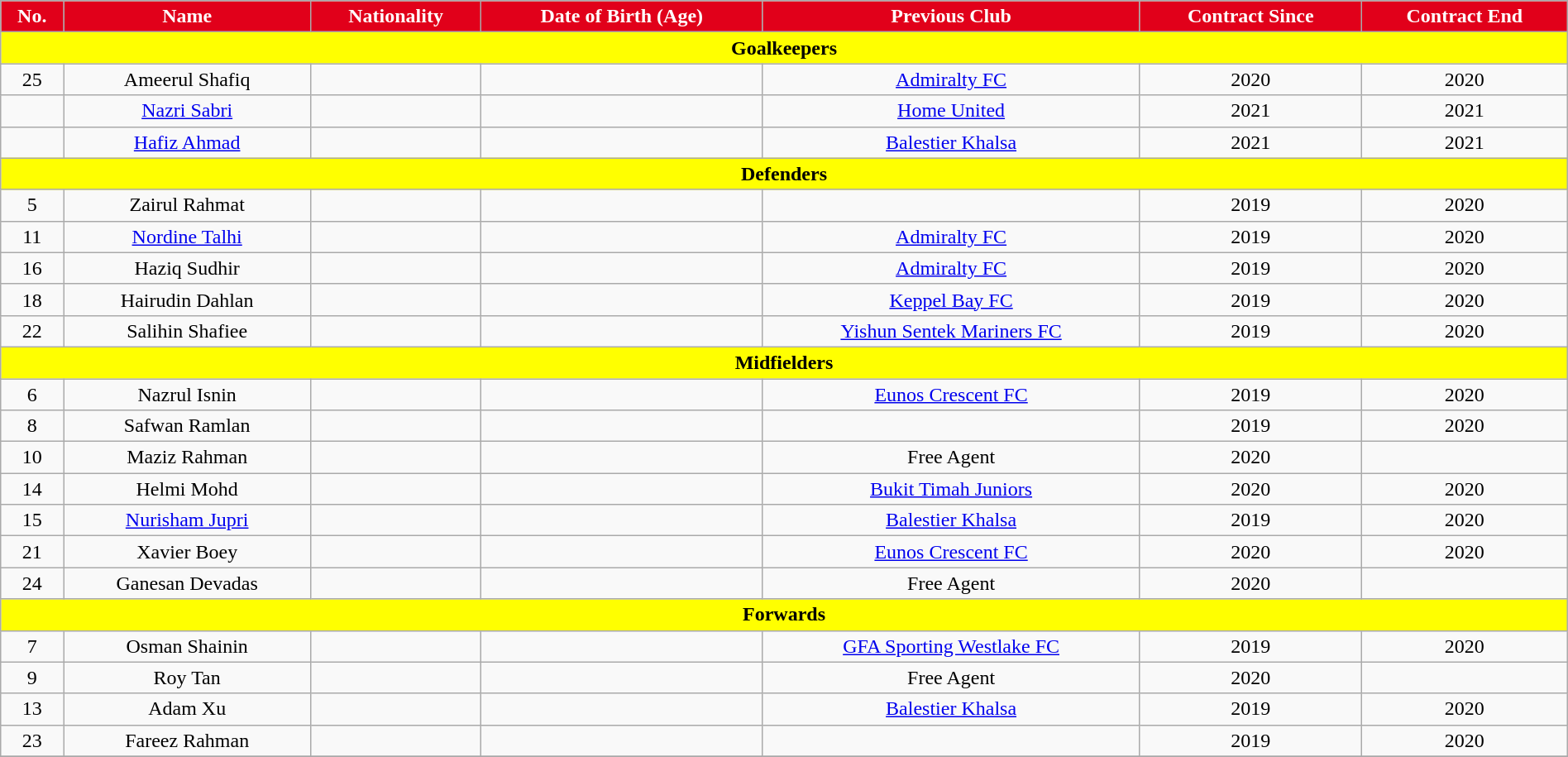<table class="wikitable" style="text-align:center; font-size:100%; width:100%;">
<tr>
<th style="background:#e1001a; color:white; text-align:center;">No.</th>
<th style="background:#e1001a; color:white; text-align:center;">Name</th>
<th style="background:#e1001a; color:white; text-align:center;">Nationality</th>
<th style="background:#e1001a; color:white; text-align:center;">Date of Birth (Age)</th>
<th style="background:#e1001a; color:white; text-align:center;">Previous Club</th>
<th style="background:#e1001a; color:white; text-align:center;">Contract Since</th>
<th style="background:#e1001a; color:white; text-align:center;">Contract End</th>
</tr>
<tr>
<th colspan="8" style="background:yellow; color:black; text-align:center;">Goalkeepers</th>
</tr>
<tr>
<td>25</td>
<td>Ameerul Shafiq</td>
<td></td>
<td></td>
<td> <a href='#'>Admiralty FC</a></td>
<td>2020</td>
<td>2020</td>
</tr>
<tr>
<td></td>
<td><a href='#'>Nazri Sabri</a></td>
<td></td>
<td></td>
<td> <a href='#'>Home United</a></td>
<td>2021</td>
<td>2021</td>
</tr>
<tr>
<td></td>
<td><a href='#'>Hafiz Ahmad</a></td>
<td></td>
<td></td>
<td> <a href='#'>Balestier Khalsa</a></td>
<td>2021</td>
<td>2021</td>
</tr>
<tr>
<th colspan="8" style="background:yellow; color:black; text-align:center;">Defenders</th>
</tr>
<tr>
<td>5</td>
<td>Zairul Rahmat</td>
<td></td>
<td></td>
<td></td>
<td>2019</td>
<td>2020</td>
</tr>
<tr>
<td>11</td>
<td><a href='#'>Nordine Talhi</a></td>
<td></td>
<td></td>
<td> <a href='#'>Admiralty FC</a></td>
<td>2019</td>
<td>2020</td>
</tr>
<tr>
<td>16</td>
<td>Haziq Sudhir</td>
<td></td>
<td></td>
<td> <a href='#'>Admiralty FC</a></td>
<td>2019</td>
<td>2020</td>
</tr>
<tr>
<td>18</td>
<td>Hairudin Dahlan</td>
<td></td>
<td></td>
<td> <a href='#'>Keppel Bay FC</a></td>
<td>2019</td>
<td>2020</td>
</tr>
<tr>
<td>22</td>
<td>Salihin Shafiee</td>
<td></td>
<td></td>
<td> <a href='#'>Yishun Sentek Mariners FC</a></td>
<td>2019</td>
<td>2020</td>
</tr>
<tr>
<th colspan="8" style="background:yellow; color:black; text-align:center;">Midfielders</th>
</tr>
<tr>
<td>6</td>
<td>Nazrul Isnin</td>
<td></td>
<td></td>
<td> <a href='#'>Eunos Crescent FC</a></td>
<td>2019</td>
<td>2020</td>
</tr>
<tr>
<td>8</td>
<td>Safwan Ramlan</td>
<td></td>
<td></td>
<td></td>
<td>2019</td>
<td>2020</td>
</tr>
<tr>
<td>10</td>
<td>Maziz Rahman</td>
<td></td>
<td></td>
<td>Free Agent</td>
<td>2020</td>
<td></td>
</tr>
<tr>
<td>14</td>
<td>Helmi Mohd</td>
<td></td>
<td></td>
<td> <a href='#'>Bukit Timah Juniors</a></td>
<td>2020</td>
<td>2020</td>
</tr>
<tr>
<td>15</td>
<td><a href='#'>Nurisham Jupri</a></td>
<td></td>
<td></td>
<td> <a href='#'>Balestier Khalsa</a></td>
<td>2019</td>
<td>2020</td>
</tr>
<tr>
<td>21</td>
<td>Xavier Boey</td>
<td></td>
<td></td>
<td> <a href='#'>Eunos Crescent FC</a></td>
<td>2020</td>
<td>2020</td>
</tr>
<tr>
<td>24</td>
<td>Ganesan Devadas</td>
<td></td>
<td></td>
<td>Free Agent</td>
<td>2020</td>
<td></td>
</tr>
<tr>
<th colspan="8" style="background:yellow; color:black; text-align:center;">Forwards</th>
</tr>
<tr>
<td>7</td>
<td>Osman Shainin</td>
<td></td>
<td></td>
<td> <a href='#'>GFA Sporting Westlake FC</a></td>
<td>2019</td>
<td>2020</td>
</tr>
<tr>
<td>9</td>
<td>Roy Tan</td>
<td></td>
<td></td>
<td>Free Agent</td>
<td>2020</td>
<td></td>
</tr>
<tr>
<td>13</td>
<td>Adam Xu</td>
<td></td>
<td></td>
<td> <a href='#'>Balestier Khalsa</a></td>
<td>2019</td>
<td>2020</td>
</tr>
<tr>
<td>23</td>
<td>Fareez Rahman</td>
<td></td>
<td></td>
<td></td>
<td>2019</td>
<td>2020</td>
</tr>
<tr>
</tr>
</table>
